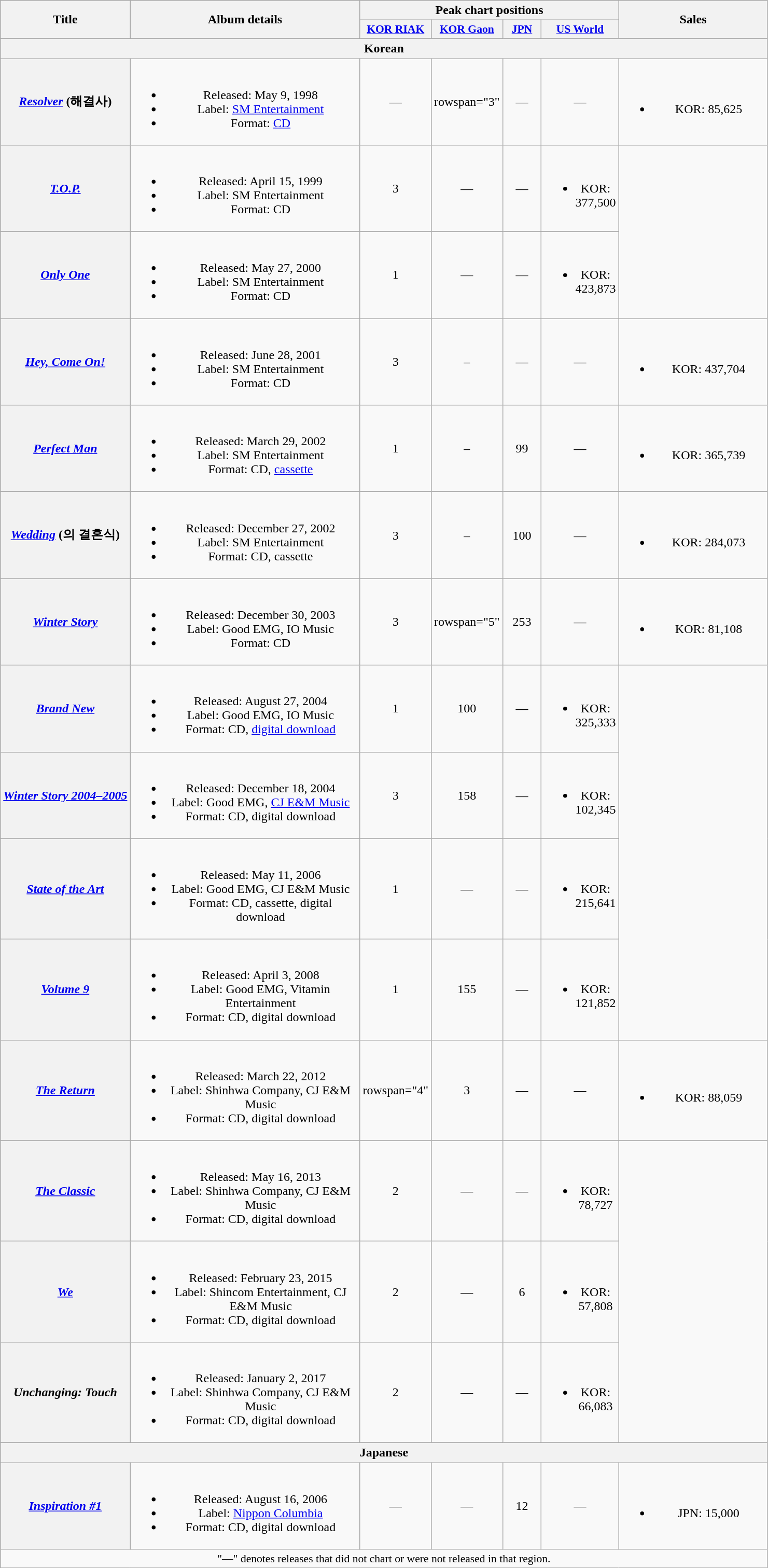<table class="wikitable plainrowheaders" style="text-align:center;">
<tr>
<th scope="col" rowspan="2">Title</th>
<th scope="col" rowspan="2" style="width:18em;">Album details</th>
<th scope="col" colspan="4">Peak chart positions</th>
<th scope="col" rowspan="2" style="width:11.5em;">Sales</th>
</tr>
<tr>
<th scope="col" style="width:3em;font-size:90%;"><a href='#'>KOR RIAK</a><br></th>
<th scope="col" style="width:3em;font-size:90%;"><a href='#'>KOR Gaon</a><br></th>
<th scope="col" style="width:3em;font-size:90%;"><a href='#'>JPN</a><br></th>
<th scope="col" style="width:3em;font-size:90%;"><a href='#'>US World</a><br></th>
</tr>
<tr>
<th scope="col" colspan="7">Korean</th>
</tr>
<tr>
<th scope="row"><em><a href='#'>Resolver</a></em> (해결사)</th>
<td><br><ul><li>Released: May 9, 1998</li><li>Label: <a href='#'>SM Entertainment</a></li><li>Format: <a href='#'>CD</a></li></ul></td>
<td>—</td>
<td>rowspan="3" </td>
<td>—</td>
<td>—</td>
<td><br><ul><li>KOR: 85,625</li></ul></td>
</tr>
<tr>
<th scope="row"><em><a href='#'>T.O.P.</a></em></th>
<td><br><ul><li>Released: April 15, 1999</li><li>Label: SM Entertainment</li><li>Format: CD</li></ul></td>
<td>3</td>
<td>—</td>
<td>—</td>
<td><br><ul><li>KOR: 377,500</li></ul></td>
</tr>
<tr>
<th scope="row"><em><a href='#'>Only One</a></em></th>
<td><br><ul><li>Released: May 27, 2000</li><li>Label: SM Entertainment</li><li>Format: CD</li></ul></td>
<td>1</td>
<td>—</td>
<td>—</td>
<td><br><ul><li>KOR: 423,873</li></ul></td>
</tr>
<tr>
<th scope="row"><em><a href='#'>Hey, Come On!</a></em></th>
<td><br><ul><li>Released: June 28, 2001</li><li>Label: SM Entertainment</li><li>Format: CD</li></ul></td>
<td>3</td>
<td>–</td>
<td>—</td>
<td>—</td>
<td><br><ul><li>KOR: 437,704</li></ul></td>
</tr>
<tr>
<th scope="row"><em><a href='#'>Perfect Man</a></em></th>
<td><br><ul><li>Released: March 29, 2002</li><li>Label: SM Entertainment</li><li>Format: CD, <a href='#'>cassette</a></li></ul></td>
<td>1</td>
<td>–</td>
<td>99</td>
<td>—</td>
<td><br><ul><li>KOR: 365,739</li></ul></td>
</tr>
<tr>
<th scope="row"><em><a href='#'>Wedding</a></em> (의 결혼식)</th>
<td><br><ul><li>Released: December 27, 2002</li><li>Label: SM Entertainment</li><li>Format: CD, cassette</li></ul></td>
<td>3</td>
<td>–</td>
<td>100</td>
<td>—</td>
<td><br><ul><li>KOR: 284,073</li></ul></td>
</tr>
<tr>
<th scope="row"><em><a href='#'>Winter Story</a></em></th>
<td><br><ul><li>Released: December 30, 2003</li><li>Label: Good EMG, IO Music</li><li>Format: CD</li></ul></td>
<td>3</td>
<td>rowspan="5" </td>
<td>253</td>
<td>—</td>
<td><br><ul><li>KOR: 81,108</li></ul></td>
</tr>
<tr>
<th scope="row"><em><a href='#'>Brand New</a></em></th>
<td><br><ul><li>Released: August 27, 2004</li><li>Label: Good EMG, IO Music</li><li>Format: CD, <a href='#'>digital download</a></li></ul></td>
<td>1</td>
<td>100</td>
<td>—</td>
<td><br><ul><li>KOR: 325,333</li></ul></td>
</tr>
<tr>
<th scope="row"><em><a href='#'>Winter Story 2004–2005</a></em></th>
<td><br><ul><li>Released: December 18, 2004</li><li>Label: Good EMG, <a href='#'>CJ E&M Music</a></li><li>Format: CD, digital download</li></ul></td>
<td>3</td>
<td>158</td>
<td>—</td>
<td><br><ul><li>KOR: 102,345</li></ul></td>
</tr>
<tr>
<th scope="row"><em><a href='#'>State of the Art</a></em></th>
<td><br><ul><li>Released: May 11, 2006</li><li>Label: Good EMG, CJ E&M Music</li><li>Format: CD, cassette, digital download</li></ul></td>
<td>1</td>
<td>—</td>
<td>—</td>
<td><br><ul><li>KOR: 215,641</li></ul></td>
</tr>
<tr>
<th scope="row"><em><a href='#'>Volume 9</a></em></th>
<td><br><ul><li>Released: April 3, 2008</li><li>Label: Good EMG, Vitamin Entertainment</li><li>Format: CD, digital download</li></ul></td>
<td>1</td>
<td>155</td>
<td>—</td>
<td><br><ul><li>KOR: 121,852</li></ul></td>
</tr>
<tr>
<th scope="row"><em><a href='#'>The Return</a></em></th>
<td><br><ul><li>Released: March 22, 2012</li><li>Label: Shinhwa Company, CJ E&M Music</li><li>Format: CD, digital download</li></ul></td>
<td>rowspan="4" </td>
<td>3</td>
<td>—</td>
<td>—</td>
<td><br><ul><li>KOR: 88,059</li></ul></td>
</tr>
<tr>
<th scope="row"><em><a href='#'>The Classic</a></em></th>
<td><br><ul><li>Released: May 16, 2013</li><li>Label: Shinhwa Company, CJ E&M Music</li><li>Format: CD, digital download</li></ul></td>
<td>2</td>
<td>—</td>
<td>—</td>
<td><br><ul><li>KOR: 78,727</li></ul></td>
</tr>
<tr>
<th scope="row"><em><a href='#'>We</a></em></th>
<td><br><ul><li>Released: February 23, 2015</li><li>Label: Shincom Entertainment, CJ E&M Music</li><li>Format: CD, digital download</li></ul></td>
<td>2</td>
<td>—</td>
<td>6</td>
<td><br><ul><li>KOR: 57,808</li></ul></td>
</tr>
<tr>
<th scope="row"><em>Unchanging: Touch</em></th>
<td><br><ul><li>Released: January 2, 2017</li><li>Label: Shinhwa Company, CJ E&M Music</li><li>Format: CD, digital download</li></ul></td>
<td>2</td>
<td>—</td>
<td>—</td>
<td><br><ul><li>KOR: 66,083</li></ul></td>
</tr>
<tr>
<th scope="col" colspan="7">Japanese</th>
</tr>
<tr>
<th scope="row"><em><a href='#'>Inspiration #1</a></em></th>
<td><br><ul><li>Released: August 16, 2006</li><li>Label: <a href='#'>Nippon Columbia</a></li><li>Format: CD, digital download</li></ul></td>
<td>—</td>
<td>—</td>
<td>12</td>
<td>—</td>
<td><br><ul><li>JPN: 15,000</li></ul></td>
</tr>
<tr>
<td colspan="7" style="font-size:90%">"—" denotes releases that did not chart or were not released in that region.</td>
</tr>
</table>
